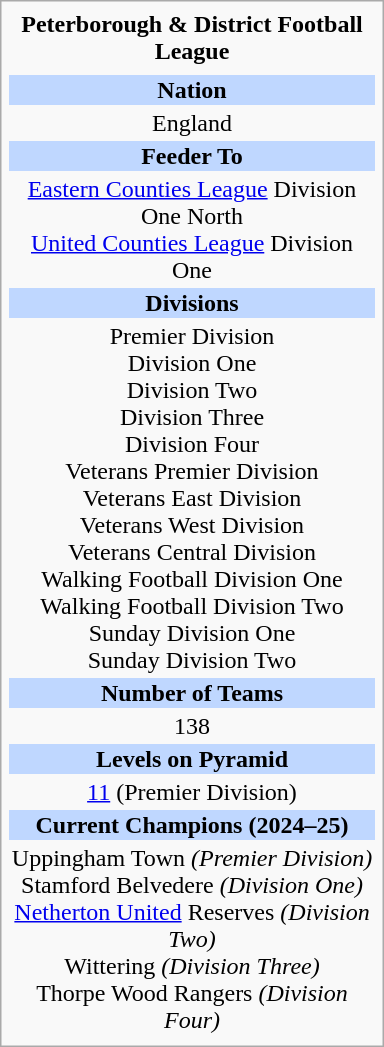<table class="infobox football" style="width: 16em; text-align: center;">
<tr>
<th style="">Peterborough & District Football League</th>
</tr>
<tr>
<td style="line-height: 15px;"></td>
</tr>
<tr>
<td style="background: #BFD7FF;"><strong>Nation</strong></td>
</tr>
<tr>
<td style="">England</td>
</tr>
<tr>
<td style="background: #BFD7FF;"><strong>Feeder To</strong></td>
</tr>
<tr>
<td style=""><a href='#'>Eastern Counties League</a> Division One North<br><a href='#'>United Counties League</a> Division One</td>
</tr>
<tr>
<td style="background: #BFD7FF;"><strong>Divisions</strong></td>
</tr>
<tr>
<td style="">Premier Division<br>Division One<br>Division Two<br>Division Three<br>Division Four<br>Veterans Premier Division<br>Veterans East Division<br>Veterans West Division<br>Veterans Central Division<br>Walking Football Division One<br>Walking Football Division Two<br>Sunday Division One<br>Sunday Division Two</td>
</tr>
<tr>
<td style="background: #BFD7FF;"><strong>Number of Teams</strong></td>
</tr>
<tr>
<td style="">138</td>
</tr>
<tr>
<td style="background: #BFD7FF;"><strong>Levels on Pyramid</strong></td>
</tr>
<tr>
<td style=""><a href='#'>11</a> (Premier Division)</td>
</tr>
<tr>
<td style="background: #BFD7FF;"><strong>Current Champions (2024–25)</strong></td>
</tr>
<tr>
<td style="">Uppingham Town <em>(Premier Division)</em><br>Stamford Belvedere <em>(Division One)</em><br><a href='#'>Netherton United</a> Reserves <em>(Division Two)</em><br>Wittering <em>(Division Three)</em><br>Thorpe Wood Rangers <em>(Division Four)</em></td>
</tr>
<tr>
</tr>
</table>
